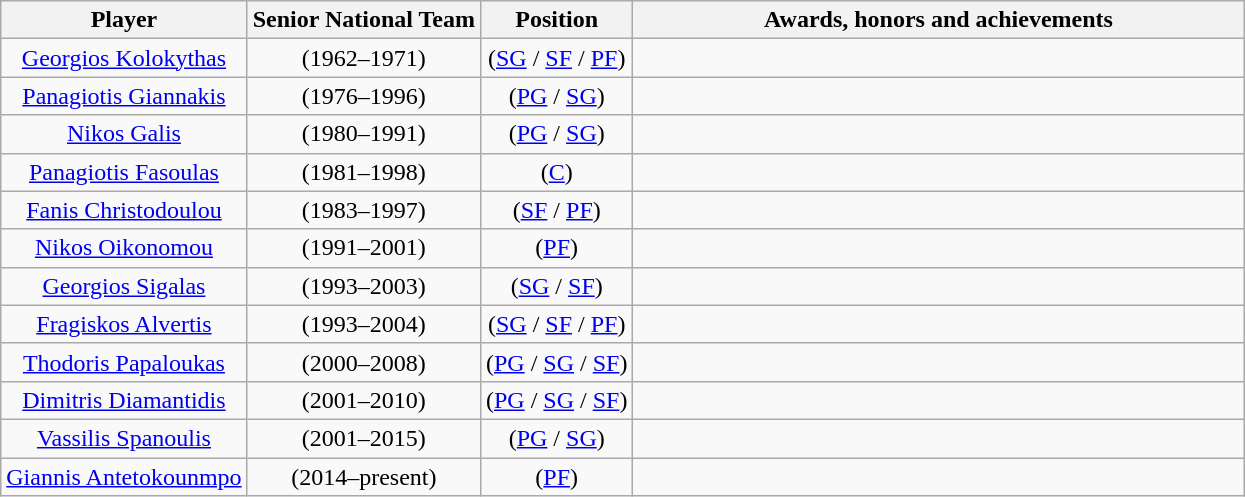<table class="wikitable sortable" style="text-align:center">
<tr>
<th>Player</th>
<th>Senior National Team</th>
<th>Position</th>
<th class="unsortable" width="400px">Awards, honors and achievements</th>
</tr>
<tr>
<td><a href='#'>Georgios Kolokythas</a></td>
<td>(1962–1971)</td>
<td>(<a href='#'>SG</a> / <a href='#'>SF</a> / <a href='#'>PF</a>)</td>
<td></td>
</tr>
<tr>
<td><a href='#'>Panagiotis Giannakis</a></td>
<td>(1976–1996)</td>
<td>(<a href='#'>PG</a> / <a href='#'>SG</a>)</td>
<td></td>
</tr>
<tr>
<td><a href='#'>Nikos Galis</a></td>
<td>(1980–1991)</td>
<td>(<a href='#'>PG</a> / <a href='#'>SG</a>)</td>
<td></td>
</tr>
<tr>
<td><a href='#'>Panagiotis Fasoulas</a></td>
<td>(1981–1998)</td>
<td>(<a href='#'>C</a>)</td>
<td></td>
</tr>
<tr>
<td><a href='#'>Fanis Christodoulou</a></td>
<td>(1983–1997)</td>
<td>(<a href='#'>SF</a> / <a href='#'>PF</a>)</td>
<td></td>
</tr>
<tr>
<td><a href='#'>Nikos Oikonomou</a></td>
<td>(1991–2001)</td>
<td>(<a href='#'>PF</a>)</td>
<td></td>
</tr>
<tr>
<td><a href='#'>Georgios Sigalas</a></td>
<td>(1993–2003)</td>
<td>(<a href='#'>SG</a> / <a href='#'>SF</a>)</td>
<td></td>
</tr>
<tr>
<td><a href='#'>Fragiskos Alvertis</a></td>
<td>(1993–2004)</td>
<td>(<a href='#'>SG</a> / <a href='#'>SF</a> / <a href='#'>PF</a>)</td>
<td></td>
</tr>
<tr>
<td><a href='#'>Thodoris Papaloukas</a></td>
<td>(2000–2008)</td>
<td>(<a href='#'>PG</a> / <a href='#'>SG</a> / <a href='#'>SF</a>)</td>
<td></td>
</tr>
<tr>
<td><a href='#'>Dimitris Diamantidis</a></td>
<td>(2001–2010)</td>
<td>(<a href='#'>PG</a> / <a href='#'>SG</a> / <a href='#'>SF</a>)</td>
<td></td>
</tr>
<tr>
<td><a href='#'>Vassilis Spanoulis</a></td>
<td>(2001–2015)</td>
<td>(<a href='#'>PG</a> / <a href='#'>SG</a>)</td>
<td></td>
</tr>
<tr>
<td><a href='#'>Giannis Antetokounmpo</a></td>
<td>(2014–present)</td>
<td>(<a href='#'>PF</a>)</td>
<td></td>
</tr>
</table>
